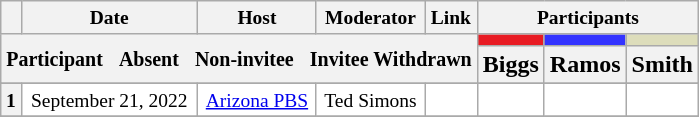<table class="wikitable" style="text-align:center;">
<tr style="font-size:small;">
<th scope="col"></th>
<th scope="col">Date</th>
<th scope="col">Host</th>
<th scope="col">Moderator</th>
<th scope="col">Link</th>
<th scope="col" colspan="4">Participants</th>
</tr>
<tr>
<th colspan="5" rowspan="2"> <small>Participant  </small> <small>Absent  </small> <small>Non-invitee  </small> <small>Invitee Withdrawn</small></th>
<th scope="col" style="background:#E81B23;"></th>
<th scope="col" style="background:#3333FF;"></th>
<th scope="col" style="background:#DDDDBB;"></th>
</tr>
<tr>
<th scope="col">Biggs</th>
<th scope="col">Ramos</th>
<th scope="col">Smith</th>
</tr>
<tr>
</tr>
<tr style="background:#FFFFFF;font-size:small;">
<th scope="row">1</th>
<td style="white-space:nowrap;">September 21, 2022</td>
<td style="white-space:nowrap;"><a href='#'>Arizona PBS</a></td>
<td style="white-space:nowrap;">Ted Simons</td>
<td style="white-space:nowrap;"></td>
<td></td>
<td></td>
<td></td>
</tr>
<tr>
</tr>
</table>
